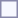<table style="border:1px solid #8888aa; background-color:#f7f8ff; padding:5px; font-size:95%; margin: 0px 12px 12px 0px;">
</table>
